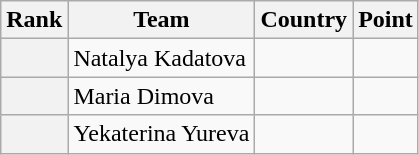<table class="wikitable sortable">
<tr>
<th>Rank</th>
<th>Team</th>
<th>Country</th>
<th>Point</th>
</tr>
<tr>
<th></th>
<td>Natalya Kadatova</td>
<td></td>
<td></td>
</tr>
<tr>
<th></th>
<td>Maria Dimova</td>
<td></td>
<td></td>
</tr>
<tr>
<th></th>
<td>Yekaterina Yureva</td>
<td></td>
<td></td>
</tr>
</table>
